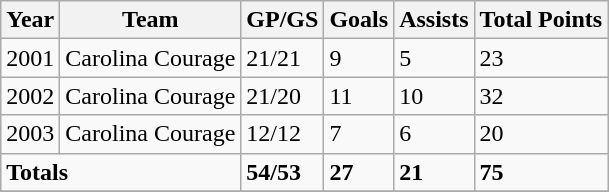<table class="wikitable">
<tr>
<th>Year</th>
<th>Team</th>
<th>GP/GS</th>
<th>Goals</th>
<th>Assists</th>
<th>Total Points</th>
</tr>
<tr>
<td>2001</td>
<td>Carolina Courage</td>
<td>21/21</td>
<td>9</td>
<td>5</td>
<td>23</td>
</tr>
<tr>
<td>2002</td>
<td>Carolina Courage</td>
<td>21/20</td>
<td>11</td>
<td>10</td>
<td>32</td>
</tr>
<tr>
<td>2003</td>
<td>Carolina Courage</td>
<td>12/12</td>
<td>7</td>
<td>6</td>
<td>20</td>
</tr>
<tr>
<td colspan=2><strong>Totals</strong></td>
<td><strong>54/53</strong></td>
<td><strong>27</strong></td>
<td><strong>21</strong></td>
<td><strong>75</strong></td>
</tr>
<tr>
</tr>
</table>
